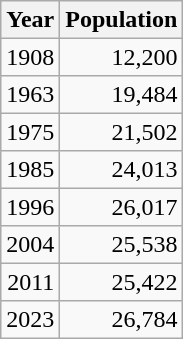<table class="wikitable" style="line-height:1.1em;">
<tr>
<th>Year</th>
<th>Population</th>
</tr>
<tr align="right">
<td>1908</td>
<td>12,200</td>
</tr>
<tr align="right">
<td>1963</td>
<td>19,484</td>
</tr>
<tr align="right">
<td>1975</td>
<td>21,502</td>
</tr>
<tr align="right">
<td>1985</td>
<td>24,013</td>
</tr>
<tr align="right">
<td>1996</td>
<td>26,017</td>
</tr>
<tr align="right">
<td>2004</td>
<td>25,538</td>
</tr>
<tr align="right">
<td>2011</td>
<td>25,422</td>
</tr>
<tr align="right">
<td>2023</td>
<td>26,784</td>
</tr>
</table>
